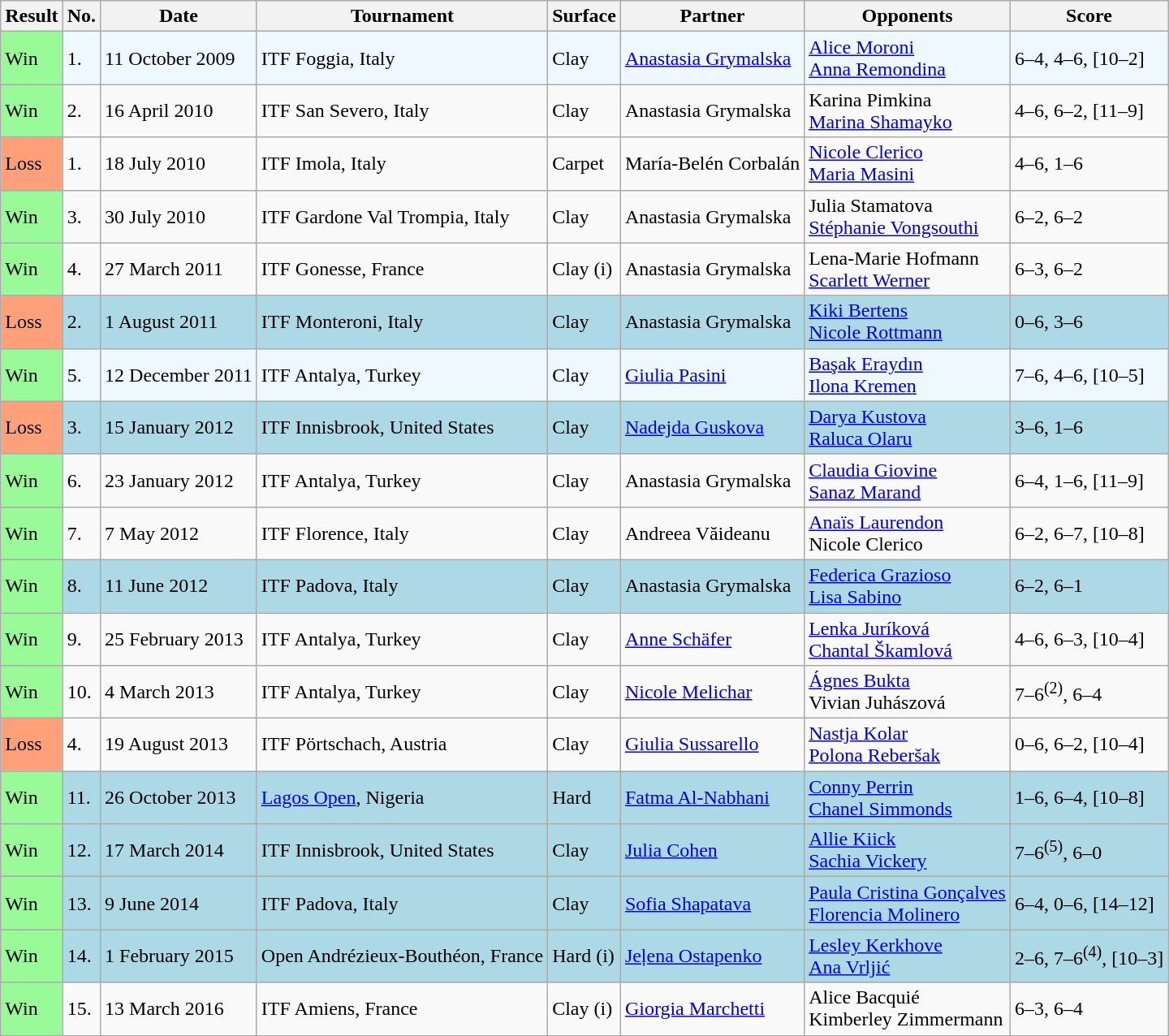<table class="sortable wikitable">
<tr>
<th>Result</th>
<th>No.</th>
<th>Date</th>
<th>Tournament</th>
<th>Surface</th>
<th>Partner</th>
<th>Opponents</th>
<th class="unsortable">Score</th>
</tr>
<tr style="background:#f0f8ff;">
<td bgcolor=98FB98>Win</td>
<td>1.</td>
<td>11 October 2009</td>
<td>ITF Foggia, Italy</td>
<td>Clay</td>
<td> <a href='#'>Anastasia Grymalska</a></td>
<td> <a href='#'>Alice Moroni</a> <br>  <a href='#'>Anna Remondina</a></td>
<td>6–4, 4–6, [10–2]</td>
</tr>
<tr>
<td bgcolor=98FB98>Win</td>
<td>2.</td>
<td>16 April 2010</td>
<td>ITF San Severo, Italy</td>
<td>Clay</td>
<td> Anastasia Grymalska</td>
<td> Karina Pimkina <br>  <a href='#'>Marina Shamayko</a></td>
<td>4–6, 6–2, [11–9]</td>
</tr>
<tr>
<td style="background:#ffa07a;">Loss</td>
<td>1.</td>
<td>18 July 2010</td>
<td>ITF Imola, Italy</td>
<td>Carpet</td>
<td> María-Belén Corbalán</td>
<td> <a href='#'>Nicole Clerico</a> <br>  <a href='#'>Maria Masini</a></td>
<td>4–6, 1–6</td>
</tr>
<tr>
<td bgcolor=98FB98>Win</td>
<td>3.</td>
<td>30 July 2010</td>
<td>ITF Gardone Val Trompia, Italy</td>
<td>Clay</td>
<td> Anastasia Grymalska</td>
<td> Julia Stamatova <br>  <a href='#'>Stéphanie Vongsouthi</a></td>
<td>6–2, 6–2</td>
</tr>
<tr>
<td bgcolor=98FB98>Win</td>
<td>4.</td>
<td>27 March 2011</td>
<td>ITF Gonesse, France</td>
<td>Clay (i)</td>
<td> Anastasia Grymalska</td>
<td> Lena-Marie Hofmann <br>  <a href='#'>Scarlett Werner</a></td>
<td>6–3, 6–2</td>
</tr>
<tr style="background:lightblue;">
<td bgcolor=FFA07A>Loss</td>
<td>2.</td>
<td>1 August 2011</td>
<td>ITF Monteroni, Italy</td>
<td>Clay</td>
<td> Anastasia Grymalska</td>
<td> <a href='#'>Kiki Bertens</a> <br>  <a href='#'>Nicole Rottmann</a></td>
<td>0–6, 3–6</td>
</tr>
<tr style="background:#f0f8ff;">
<td bgcolor=98FB98>Win</td>
<td>5.</td>
<td>12 December 2011</td>
<td>ITF Antalya, Turkey</td>
<td>Clay</td>
<td> <a href='#'>Giulia Pasini</a></td>
<td> <a href='#'>Başak Eraydın</a> <br>  <a href='#'>Ilona Kremen</a></td>
<td>7–6, 4–6, [10–5]</td>
</tr>
<tr style="background:lightblue;">
<td bgcolor=FFA07A>Loss</td>
<td>3.</td>
<td>15 January 2012</td>
<td>ITF Innisbrook, United States</td>
<td>Clay</td>
<td> <a href='#'>Nadejda Guskova</a></td>
<td> <a href='#'>Darya Kustova</a> <br>  <a href='#'>Raluca Olaru</a></td>
<td>3–6, 1–6</td>
</tr>
<tr>
<td bgcolor=98FB98>Win</td>
<td>6.</td>
<td>23 January 2012</td>
<td>ITF Antalya, Turkey</td>
<td>Clay</td>
<td> Anastasia Grymalska</td>
<td> <a href='#'>Claudia Giovine</a> <br>  <a href='#'>Sanaz Marand</a></td>
<td>6–4, 1–6, [11–9]</td>
</tr>
<tr>
<td bgcolor=98FB98>Win</td>
<td>7.</td>
<td>7 May 2012</td>
<td>ITF Florence, Italy</td>
<td>Clay</td>
<td> Andreea Văideanu</td>
<td> <a href='#'>Anaïs Laurendon</a> <br>  Nicole Clerico</td>
<td>6–2, 6–7, [10–8]</td>
</tr>
<tr style="background:lightblue;">
<td bgcolor="98FB98">Win</td>
<td>8.</td>
<td>11 June 2012</td>
<td>ITF Padova, Italy</td>
<td>Clay</td>
<td> Anastasia Grymalska</td>
<td> <a href='#'>Federica Grazioso</a> <br>  <a href='#'>Lisa Sabino</a></td>
<td>6–2, 6–1</td>
</tr>
<tr>
<td bgcolor="98FB98">Win</td>
<td>9.</td>
<td>25 February 2013</td>
<td>ITF Antalya, Turkey</td>
<td>Clay</td>
<td> <a href='#'>Anne Schäfer</a></td>
<td> <a href='#'>Lenka Juríková</a> <br>  <a href='#'>Chantal Škamlová</a></td>
<td>4–6, 6–3, [10–4]</td>
</tr>
<tr>
<td style="background:#98fb98;">Win</td>
<td>10.</td>
<td>4 March 2013</td>
<td>ITF Antalya, Turkey</td>
<td>Clay</td>
<td> <a href='#'>Nicole Melichar</a></td>
<td> <a href='#'>Ágnes Bukta</a> <br>  Vivian Juhászová</td>
<td>7–6<sup>(2)</sup>, 6–4</td>
</tr>
<tr>
<td bgcolor=FFA07A>Loss</td>
<td>4.</td>
<td>19 August 2013</td>
<td>ITF Pörtschach, Austria</td>
<td>Clay</td>
<td> <a href='#'>Giulia Sussarello</a></td>
<td> <a href='#'>Nastja Kolar</a> <br>  <a href='#'>Polona Reberšak</a></td>
<td>0–6, 6–2, [10–4]</td>
</tr>
<tr style="background:lightblue;">
<td bgcolor="98FB98">Win</td>
<td>11.</td>
<td>26 October 2013</td>
<td><a href='#'>Lagos Open</a>, Nigeria</td>
<td>Hard</td>
<td> <a href='#'>Fatma Al-Nabhani</a></td>
<td> <a href='#'>Conny Perrin</a> <br>  <a href='#'>Chanel Simmonds</a></td>
<td>1–6, 6–4, [10–8]</td>
</tr>
<tr style="background:lightblue;">
<td bgcolor="98FB98">Win</td>
<td>12.</td>
<td>17 March 2014</td>
<td>ITF Innisbrook, United States</td>
<td>Clay</td>
<td> <a href='#'>Julia Cohen</a></td>
<td> <a href='#'>Allie Kiick</a> <br>  <a href='#'>Sachia Vickery</a></td>
<td>7–6<sup>(5)</sup>, 6–0</td>
</tr>
<tr style="background:lightblue;">
<td bgcolor=98FB98>Win</td>
<td>13.</td>
<td>9 June 2014</td>
<td>ITF Padova, Italy</td>
<td>Clay</td>
<td> <a href='#'>Sofia Shapatava</a></td>
<td> <a href='#'>Paula Cristina Gonçalves</a> <br>  <a href='#'>Florencia Molinero</a></td>
<td>6–4, 0–6, [14–12]</td>
</tr>
<tr style="background:lightblue;">
<td bgcolor=98FB98>Win</td>
<td>14.</td>
<td>1 February 2015</td>
<td>Open Andrézieux-Bouthéon, France</td>
<td>Hard (i)</td>
<td> <a href='#'>Jeļena Ostapenko</a></td>
<td> <a href='#'>Lesley Kerkhove</a> <br>  <a href='#'>Ana Vrljić</a></td>
<td>2–6, 7–6<sup>(4)</sup>, [10–3]</td>
</tr>
<tr>
<td bgcolor=98FB98>Win</td>
<td>15.</td>
<td>13 March 2016</td>
<td>ITF Amiens, France</td>
<td>Clay (i)</td>
<td> <a href='#'>Giorgia Marchetti</a></td>
<td> Alice Bacquié <br>  Kimberley Zimmermann</td>
<td>6–3, 6–4</td>
</tr>
</table>
